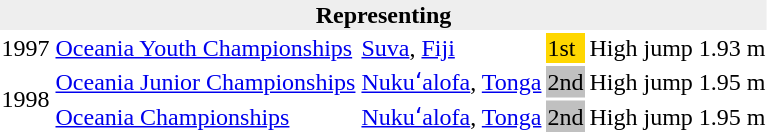<table>
<tr>
<th bgcolor="#eeeeee" colspan="6">Representing </th>
</tr>
<tr>
<td>1997</td>
<td><a href='#'>Oceania Youth Championships</a></td>
<td><a href='#'>Suva</a>, <a href='#'>Fiji</a></td>
<td bgcolor=gold>1st</td>
<td>High jump</td>
<td>1.93 m</td>
</tr>
<tr>
<td rowspan=2>1998</td>
<td><a href='#'>Oceania Junior Championships</a></td>
<td><a href='#'>Nukuʻalofa</a>, <a href='#'>Tonga</a></td>
<td bgcolor=silver>2nd</td>
<td>High jump</td>
<td>1.95 m</td>
</tr>
<tr>
<td><a href='#'>Oceania Championships</a></td>
<td><a href='#'>Nukuʻalofa</a>, <a href='#'>Tonga</a></td>
<td bgcolor=silver>2nd</td>
<td>High jump</td>
<td>1.95 m</td>
</tr>
</table>
